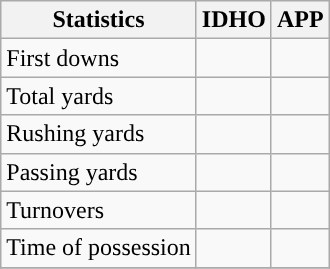<table class="wikitable" style="float: left;">
<tr>
<th>Statistics</th>
<th>IDHO</th>
<th>APP</th>
</tr>
<tr>
<td>First downs</td>
<td></td>
<td></td>
</tr>
<tr>
<td>Total yards</td>
<td></td>
<td></td>
</tr>
<tr>
<td>Rushing yards</td>
<td></td>
<td></td>
</tr>
<tr>
<td>Passing yards</td>
<td></td>
<td></td>
</tr>
<tr>
<td>Turnovers</td>
<td></td>
<td></td>
</tr>
<tr>
<td>Time of possession</td>
<td></td>
<td></td>
</tr>
<tr>
</tr>
</table>
